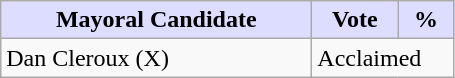<table class="wikitable">
<tr>
<th style="background:#ddf; width:200px;">Mayoral Candidate </th>
<th style="background:#ddf; width:50px;">Vote</th>
<th style="background:#ddf; width:30px;">%</th>
</tr>
<tr>
<td>Dan Cleroux (X)</td>
<td colspan="2">Acclaimed</td>
</tr>
</table>
